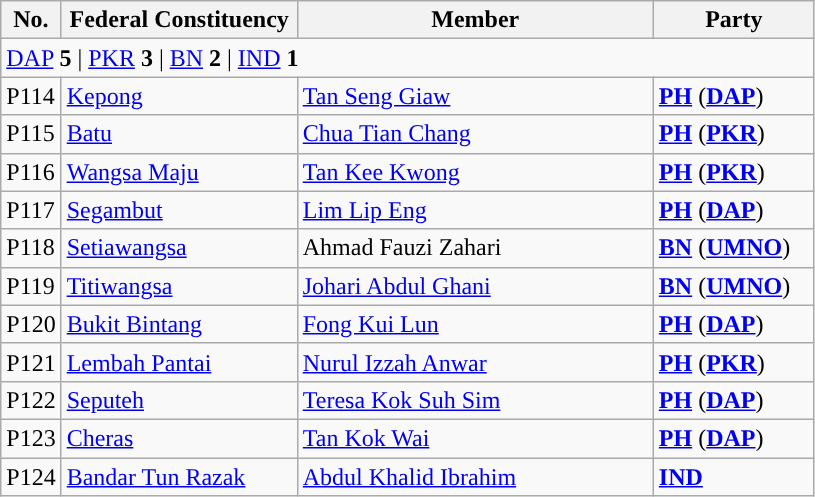<table class ="wikitable sortable">
<tr>
<th style="width:30px;">No.</th>
<th style="width:150px;">Federal Constituency</th>
<th style="width:230px;">Member</th>
<th style="width:100px;">Party</th>
</tr>
<tr>
<td colspan="4"><a href='#'>DAP</a> <strong>5</strong> | <a href='#'>PKR</a> <strong>3</strong> | <a href='#'>BN</a> <strong>2</strong> | <a href='#'>IND</a> <strong>1</strong></td>
</tr>
<tr>
<td>P114</td>
<td><a href='#'>Kepong</a></td>
<td><a href='#'>Tan Seng Giaw</a></td>
<td><strong><a href='#'>PH</a></strong> (<strong><a href='#'>DAP</a></strong>)</td>
</tr>
<tr>
<td>P115</td>
<td><a href='#'>Batu</a></td>
<td><a href='#'>Chua Tian Chang</a></td>
<td><strong><a href='#'>PH</a></strong> (<strong><a href='#'>PKR</a></strong>)</td>
</tr>
<tr>
<td>P116</td>
<td><a href='#'>Wangsa Maju</a></td>
<td><a href='#'>Tan Kee Kwong</a></td>
<td><strong><a href='#'>PH</a></strong> (<strong><a href='#'>PKR</a></strong>)</td>
</tr>
<tr>
<td>P117</td>
<td><a href='#'>Segambut</a></td>
<td><a href='#'>Lim Lip Eng</a></td>
<td><strong><a href='#'>PH</a></strong> (<strong><a href='#'>DAP</a></strong>)</td>
</tr>
<tr>
<td>P118</td>
<td><a href='#'>Setiawangsa</a></td>
<td>Ahmad Fauzi Zahari</td>
<td><strong><a href='#'>BN</a></strong> (<strong><a href='#'>UMNO</a></strong>)</td>
</tr>
<tr>
<td>P119</td>
<td><a href='#'>Titiwangsa</a></td>
<td><a href='#'>Johari Abdul Ghani</a></td>
<td><strong><a href='#'>BN</a></strong> (<strong><a href='#'>UMNO</a></strong>)</td>
</tr>
<tr>
<td>P120</td>
<td><a href='#'>Bukit Bintang</a></td>
<td><a href='#'>Fong Kui Lun</a></td>
<td><strong><a href='#'>PH</a></strong> (<strong><a href='#'>DAP</a></strong>)</td>
</tr>
<tr>
<td>P121</td>
<td><a href='#'>Lembah Pantai</a></td>
<td><a href='#'>Nurul Izzah Anwar</a></td>
<td><strong><a href='#'>PH</a></strong> (<strong><a href='#'>PKR</a></strong>)</td>
</tr>
<tr>
<td>P122</td>
<td><a href='#'>Seputeh</a></td>
<td><a href='#'>Teresa Kok Suh Sim</a></td>
<td><strong><a href='#'>PH</a></strong> (<strong><a href='#'>DAP</a></strong>)</td>
</tr>
<tr>
<td>P123</td>
<td><a href='#'>Cheras</a></td>
<td><a href='#'>Tan Kok Wai</a></td>
<td><strong><a href='#'>PH</a></strong> (<strong><a href='#'>DAP</a></strong>)</td>
</tr>
<tr>
<td>P124</td>
<td><a href='#'>Bandar Tun Razak</a></td>
<td><a href='#'>Abdul Khalid Ibrahim</a></td>
<td><strong><a href='#'>IND</a></strong></td>
</tr>
</table>
